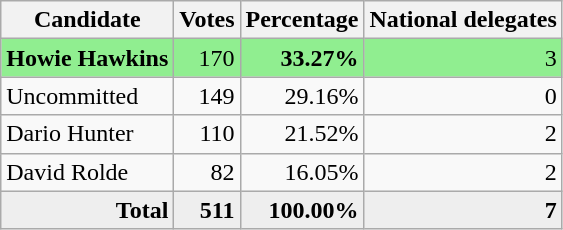<table class="wikitable" style="text-align:right;">
<tr>
<th>Candidate</th>
<th>Votes</th>
<th>Percentage</th>
<th>National delegates</th>
</tr>
<tr style="background:lightgreen;">
<td style="text-align:left;"><strong>Howie Hawkins</strong></td>
<td>170</td>
<td><strong>33.27%</strong></td>
<td>3 </td>
</tr>
<tr>
<td style="text-align:left;">Uncommitted</td>
<td>149</td>
<td>29.16%</td>
<td>0</td>
</tr>
<tr>
<td style="text-align:left;">Dario Hunter</td>
<td>110</td>
<td>21.52%</td>
<td>2 </td>
</tr>
<tr>
<td style="text-align:left;">David Rolde</td>
<td>82</td>
<td>16.05%</td>
<td>2 </td>
</tr>
<tr style="background:#eee;">
<td style="margin-right:0.50px"><strong>Total</strong></td>
<td style="margin-right:0.50px"><strong>511</strong></td>
<td style="margin-right:0.50px"><strong>100.00%</strong></td>
<td style="margin-right:0.50px"><strong>7</strong></td>
</tr>
</table>
